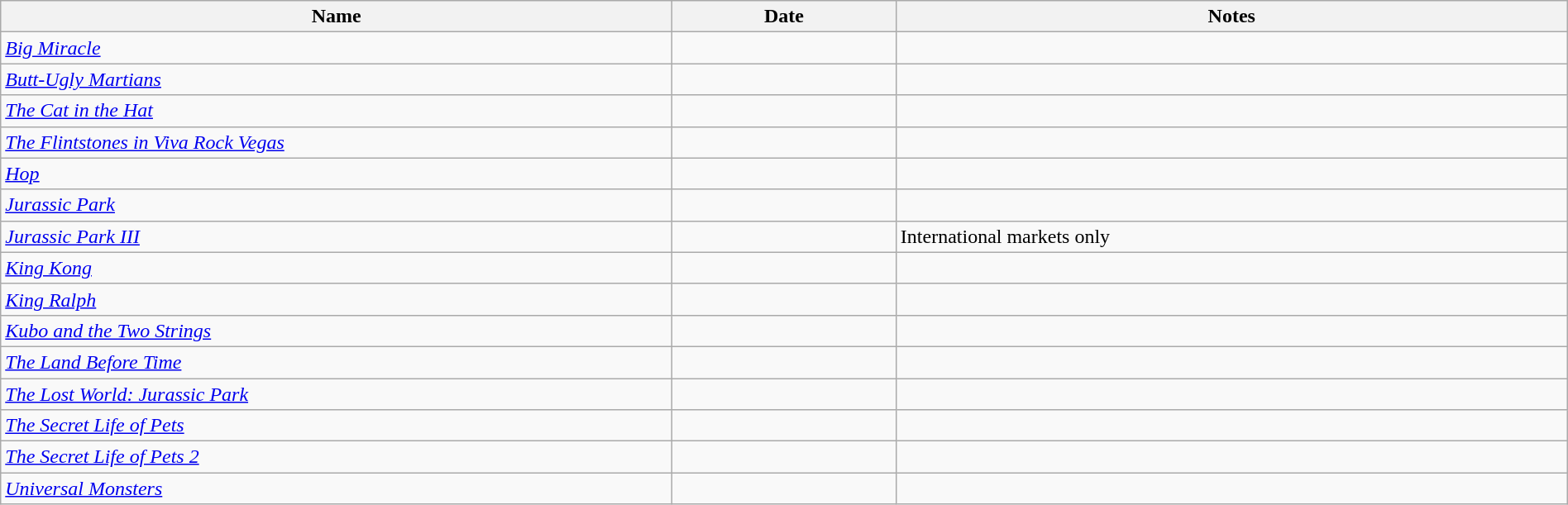<table class="wikitable sortable" style="margin:left; text-align: left; width:100%;">
<tr>
<th width=30%>Name</th>
<th width=10%>Date</th>
<th width=30% class="unsortable">Notes</th>
</tr>
<tr>
<td style="font-style:italic;"><a href='#'>Big Miracle</a></td>
<td style="text-align:center;"></td>
<td></td>
</tr>
<tr>
<td style="font-style:italic;"><a href='#'>Butt-Ugly Martians</a></td>
<td style="text-align:center;"></td>
<td></td>
</tr>
<tr>
<td style="font-style:italic;"><a href='#'>The Cat in the Hat</a></td>
<td style="text-align:center;"></td>
<td></td>
</tr>
<tr>
<td style="font-style:italic;"><a href='#'>The Flintstones in Viva Rock Vegas</a></td>
<td style="text-align:center;"></td>
<td></td>
</tr>
<tr>
<td style="font-style:italic;"><a href='#'>Hop</a></td>
<td style="text-align:center;"></td>
<td></td>
</tr>
<tr>
<td style="font-style:italic;"><a href='#'>Jurassic Park</a></td>
<td style="text-align:center;"></td>
<td></td>
</tr>
<tr>
<td style="font-style:italic;"><a href='#'>Jurassic Park III</a></td>
<td style="text-align:center;"></td>
<td>International markets only</td>
</tr>
<tr>
<td style="font-style:italic;"><a href='#'>King Kong</a></td>
<td style="text-align:center;"></td>
<td></td>
</tr>
<tr>
<td style="font-style:italic;"><a href='#'>King Ralph</a></td>
<td style="text-align:center;"></td>
<td></td>
</tr>
<tr>
<td style="font-style:italic;"><a href='#'>Kubo and the Two Strings</a></td>
<td style="text-align:center;"></td>
<td></td>
</tr>
<tr>
<td style="font-style:italic;"><a href='#'>The Land Before Time</a></td>
<td style="text-align:center;"></td>
<td></td>
</tr>
<tr>
<td style="font-style:italic;"><a href='#'>The Lost World: Jurassic Park</a></td>
<td style="text-align:center;"></td>
<td></td>
</tr>
<tr>
<td style="font-style:italic;"><a href='#'>The Secret Life of Pets</a></td>
<td style="text-align:center;"></td>
<td></td>
</tr>
<tr>
<td style="font-style:italic;"><a href='#'>The Secret Life of Pets 2</a></td>
<td style="text-align:center;"></td>
<td></td>
</tr>
<tr>
<td style="font-style:italic;"><a href='#'>Universal Monsters</a></td>
<td style="text-align:center;"></td>
<td></td>
</tr>
</table>
